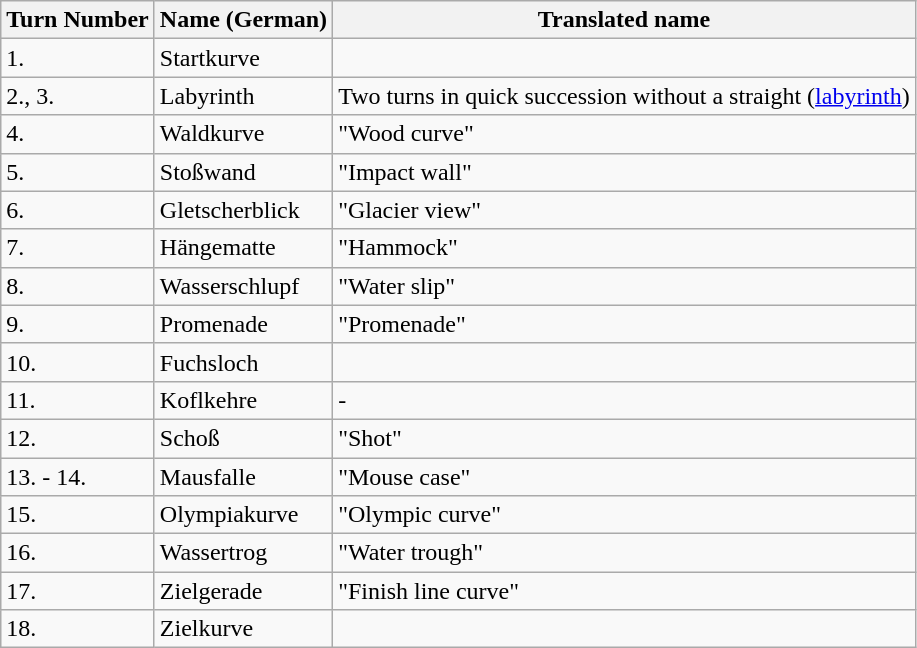<table class="wikitable">
<tr>
<th>Turn Number</th>
<th>Name (German)</th>
<th>Translated name</th>
</tr>
<tr>
<td>1.</td>
<td>Startkurve</td>
<td></td>
</tr>
<tr>
<td>2., 3.</td>
<td>Labyrinth</td>
<td>Two turns in quick succession without a straight (<a href='#'>labyrinth</a>)</td>
</tr>
<tr>
<td>4.</td>
<td>Waldkurve</td>
<td>"Wood curve"</td>
</tr>
<tr>
<td>5.</td>
<td>Stoßwand</td>
<td>"Impact wall"</td>
</tr>
<tr>
<td>6.</td>
<td>Gletscherblick</td>
<td>"Glacier view"</td>
</tr>
<tr>
<td>7.</td>
<td>Hängematte</td>
<td>"Hammock"</td>
</tr>
<tr>
<td>8.</td>
<td>Wasserschlupf</td>
<td>"Water slip"</td>
</tr>
<tr>
<td>9.</td>
<td>Promenade</td>
<td>"Promenade"</td>
</tr>
<tr>
<td>10.</td>
<td>Fuchsloch</td>
<td></td>
</tr>
<tr>
<td>11.</td>
<td>Koflkehre</td>
<td>-</td>
</tr>
<tr>
<td>12.</td>
<td>Schoß</td>
<td>"Shot"</td>
</tr>
<tr>
<td>13. - 14.</td>
<td>Mausfalle</td>
<td>"Mouse case"</td>
</tr>
<tr>
<td>15.</td>
<td>Olympiakurve</td>
<td>"Olympic curve"</td>
</tr>
<tr>
<td>16.</td>
<td>Wassertrog</td>
<td>"Water trough"</td>
</tr>
<tr>
<td>17.</td>
<td>Zielgerade</td>
<td>"Finish line curve"</td>
</tr>
<tr>
<td>18.</td>
<td>Zielkurve</td>
<td></td>
</tr>
</table>
